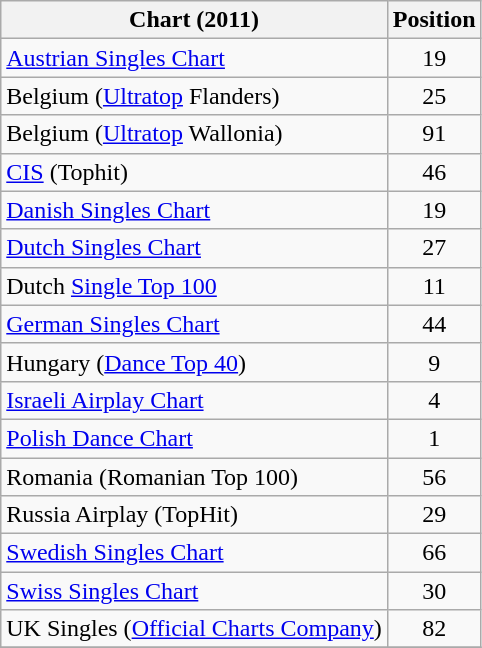<table class="wikitable plainrowheaders sortable" border="1">
<tr>
<th scope="col">Chart (2011)</th>
<th scope="col">Position</th>
</tr>
<tr>
<td><a href='#'>Austrian Singles Chart</a></td>
<td style="text-align:center;">19</td>
</tr>
<tr>
<td>Belgium (<a href='#'>Ultratop</a> Flanders)</td>
<td style="text-align:center;">25</td>
</tr>
<tr>
<td>Belgium (<a href='#'>Ultratop</a> Wallonia)</td>
<td style="text-align:center;">91</td>
</tr>
<tr>
<td><a href='#'>CIS</a> (Tophit)</td>
<td style="text-align:center;">46</td>
</tr>
<tr>
<td><a href='#'>Danish Singles Chart</a></td>
<td style="text-align:center;">19</td>
</tr>
<tr>
<td><a href='#'>Dutch Singles Chart</a></td>
<td style="text-align:center;">27</td>
</tr>
<tr>
<td>Dutch <a href='#'>Single Top 100</a></td>
<td style="text-align:center;">11</td>
</tr>
<tr>
<td><a href='#'>German Singles Chart</a></td>
<td style="text-align:center;">44</td>
</tr>
<tr>
<td>Hungary (<a href='#'>Dance Top 40</a>)</td>
<td style="text-align:center;">9</td>
</tr>
<tr>
<td><a href='#'>Israeli Airplay Chart</a></td>
<td style="text-align:center;">4</td>
</tr>
<tr>
<td><a href='#'>Polish Dance Chart</a></td>
<td align="center">1</td>
</tr>
<tr>
<td>Romania (Romanian Top 100)</td>
<td align="center">56</td>
</tr>
<tr>
<td>Russia Airplay (TopHit)</td>
<td style="text-align:center;">29</td>
</tr>
<tr>
<td><a href='#'>Swedish Singles Chart</a></td>
<td style="text-align:center;">66</td>
</tr>
<tr>
<td><a href='#'>Swiss Singles Chart</a></td>
<td align="center">30</td>
</tr>
<tr>
<td>UK Singles (<a href='#'>Official Charts Company</a>)</td>
<td align="center">82</td>
</tr>
<tr>
</tr>
</table>
